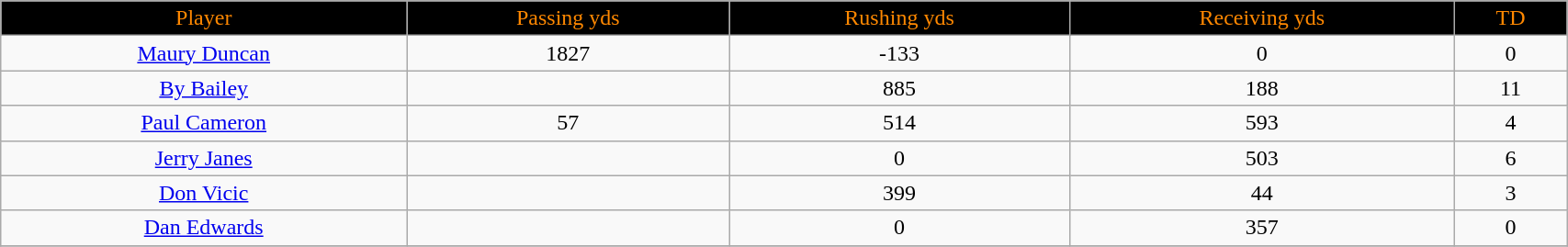<table class="wikitable" width="90%">
<tr align="center"  ! style="background:black;color:#FF8800;">
<td>Player</td>
<td>Passing yds</td>
<td>Rushing yds</td>
<td>Receiving yds</td>
<td>TD</td>
</tr>
<tr align="center" bgcolor="">
<td><a href='#'>Maury Duncan</a></td>
<td>1827</td>
<td>-133</td>
<td>0</td>
<td>0</td>
</tr>
<tr align="center" bgcolor="">
<td><a href='#'>By Bailey</a></td>
<td></td>
<td>885</td>
<td>188</td>
<td>11</td>
</tr>
<tr align="center" bgcolor="">
<td><a href='#'>Paul Cameron</a></td>
<td>57</td>
<td>514</td>
<td>593</td>
<td>4</td>
</tr>
<tr align="center" bgcolor="">
<td><a href='#'>Jerry Janes</a></td>
<td></td>
<td>0</td>
<td>503</td>
<td>6</td>
</tr>
<tr align="center" bgcolor="">
<td><a href='#'>Don Vicic</a></td>
<td></td>
<td>399</td>
<td>44</td>
<td>3</td>
</tr>
<tr align="center" bgcolor="">
<td><a href='#'>Dan Edwards</a></td>
<td></td>
<td>0</td>
<td>357</td>
<td>0</td>
</tr>
<tr align="center" bgcolor="">
</tr>
</table>
